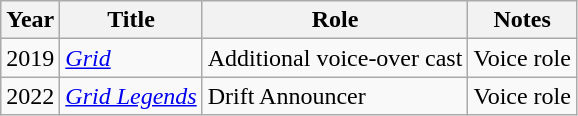<table class="wikitable sortable">
<tr>
<th>Year</th>
<th>Title</th>
<th>Role</th>
<th>Notes</th>
</tr>
<tr>
<td>2019</td>
<td><em><a href='#'>Grid</a></em></td>
<td>Additional voice-over cast</td>
<td>Voice role</td>
</tr>
<tr>
<td>2022</td>
<td><em><a href='#'>Grid Legends</a></em></td>
<td>Drift Announcer</td>
<td>Voice role</td>
</tr>
</table>
